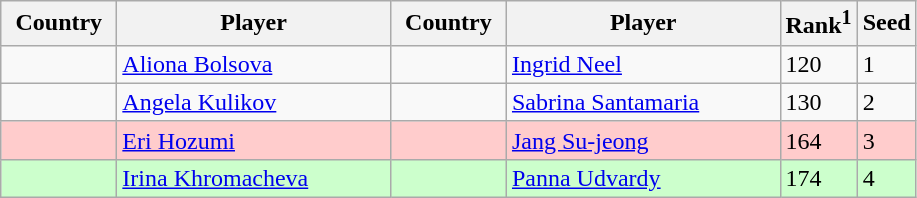<table class="sortable wikitable">
<tr>
<th width="70">Country</th>
<th width="175">Player</th>
<th width="70">Country</th>
<th width="175">Player</th>
<th>Rank<sup>1</sup></th>
<th>Seed</th>
</tr>
<tr>
<td></td>
<td><a href='#'>Aliona Bolsova</a></td>
<td></td>
<td><a href='#'>Ingrid Neel</a></td>
<td>120</td>
<td>1</td>
</tr>
<tr>
<td></td>
<td><a href='#'>Angela Kulikov</a></td>
<td></td>
<td><a href='#'>Sabrina Santamaria</a></td>
<td>130</td>
<td>2</td>
</tr>
<tr style="background:#fcc;">
<td></td>
<td><a href='#'>Eri Hozumi</a></td>
<td></td>
<td><a href='#'>Jang Su-jeong</a></td>
<td>164</td>
<td>3</td>
</tr>
<tr style="background:#cfc;">
<td></td>
<td><a href='#'>Irina Khromacheva</a></td>
<td></td>
<td><a href='#'>Panna Udvardy</a></td>
<td>174</td>
<td>4</td>
</tr>
</table>
